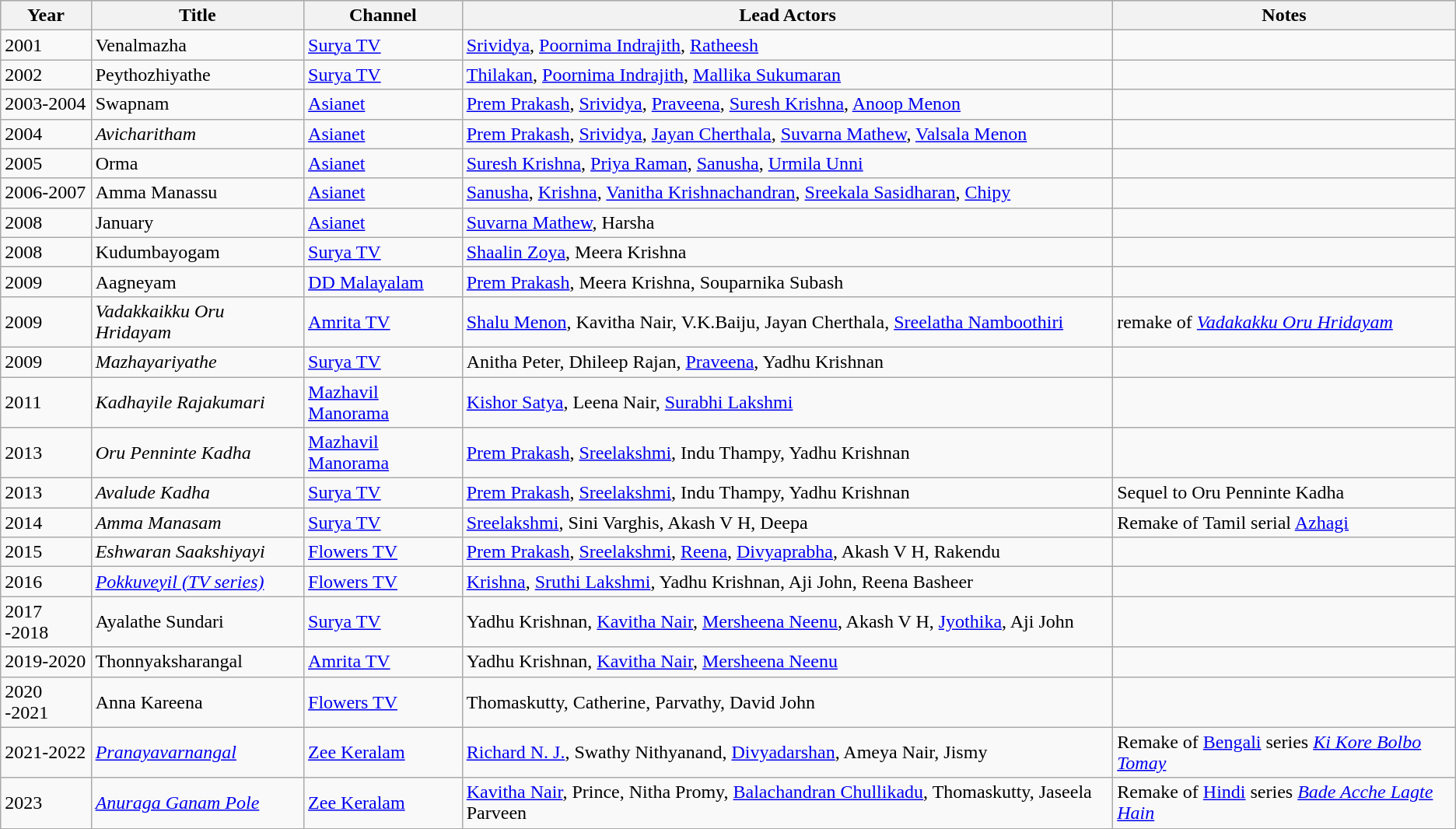<table class="wikitable">
<tr style="background:#ccc; text-align:center;">
<th>Year</th>
<th>Title</th>
<th>Channel</th>
<th>Lead Actors</th>
<th>Notes</th>
</tr>
<tr>
<td>2001</td>
<td>Venalmazha</td>
<td><a href='#'>Surya TV</a></td>
<td><a href='#'>Srividya</a>, <a href='#'>Poornima Indrajith</a>, <a href='#'>Ratheesh</a></td>
<td></td>
</tr>
<tr>
<td>2002</td>
<td>Peythozhiyathe</td>
<td><a href='#'>Surya TV</a></td>
<td><a href='#'>Thilakan</a>, <a href='#'>Poornima Indrajith</a>, <a href='#'>Mallika Sukumaran</a></td>
<td></td>
</tr>
<tr>
<td>2003-2004</td>
<td>Swapnam</td>
<td><a href='#'>Asianet</a></td>
<td><a href='#'>Prem Prakash</a>, <a href='#'>Srividya</a>, <a href='#'>Praveena</a>, <a href='#'>Suresh Krishna</a>, <a href='#'>Anoop Menon</a></td>
<td></td>
</tr>
<tr>
<td>2004</td>
<td><em>Avicharitham</em></td>
<td><a href='#'>Asianet</a></td>
<td><a href='#'>Prem Prakash</a>, <a href='#'>Srividya</a>, <a href='#'>Jayan Cherthala</a>, <a href='#'>Suvarna Mathew</a>, <a href='#'>Valsala Menon</a></td>
<td></td>
</tr>
<tr>
<td>2005</td>
<td>Orma</td>
<td><a href='#'>Asianet</a></td>
<td><a href='#'>Suresh Krishna</a>, <a href='#'>Priya Raman</a>, <a href='#'>Sanusha</a>, <a href='#'>Urmila Unni</a></td>
<td></td>
</tr>
<tr>
<td>2006-2007</td>
<td>Amma Manassu</td>
<td><a href='#'>Asianet</a></td>
<td><a href='#'>Sanusha</a>, <a href='#'>Krishna</a>, <a href='#'>Vanitha Krishnachandran</a>, <a href='#'>Sreekala Sasidharan</a>, <a href='#'>Chipy</a></td>
<td></td>
</tr>
<tr>
<td>2008</td>
<td>January</td>
<td><a href='#'>Asianet</a></td>
<td><a href='#'>Suvarna Mathew</a>, Harsha</td>
<td></td>
</tr>
<tr>
<td>2008</td>
<td>Kudumbayogam</td>
<td><a href='#'>Surya TV</a></td>
<td><a href='#'>Shaalin Zoya</a>, Meera Krishna</td>
<td></td>
</tr>
<tr>
<td>2009</td>
<td>Aagneyam</td>
<td><a href='#'>DD Malayalam</a></td>
<td><a href='#'>Prem Prakash</a>, Meera Krishna, Souparnika Subash</td>
<td></td>
</tr>
<tr>
<td>2009</td>
<td><em>Vadakkaikku Oru Hridayam</em></td>
<td><a href='#'>Amrita TV</a></td>
<td><a href='#'>Shalu Menon</a>, Kavitha Nair, V.K.Baiju, Jayan Cherthala, <a href='#'>Sreelatha Namboothiri</a></td>
<td>remake of <em><a href='#'>Vadakakku Oru Hridayam</a></em></td>
</tr>
<tr>
<td>2009</td>
<td><em>Mazhayariyathe</em></td>
<td><a href='#'>Surya TV</a></td>
<td>Anitha Peter, Dhileep Rajan, <a href='#'>Praveena</a>, Yadhu Krishnan</td>
<td></td>
</tr>
<tr>
<td>2011</td>
<td><em>Kadhayile Rajakumari</em></td>
<td><a href='#'>Mazhavil Manorama</a></td>
<td><a href='#'>Kishor Satya</a>, Leena Nair, <a href='#'>Surabhi Lakshmi</a></td>
<td></td>
</tr>
<tr>
<td>2013</td>
<td><em>Oru Penninte Kadha</em></td>
<td><a href='#'>Mazhavil Manorama</a></td>
<td><a href='#'>Prem Prakash</a>, <a href='#'>Sreelakshmi</a>, Indu Thampy, Yadhu Krishnan</td>
<td></td>
</tr>
<tr>
<td>2013</td>
<td><em>Avalude Kadha</em></td>
<td><a href='#'>Surya TV</a></td>
<td><a href='#'>Prem Prakash</a>, <a href='#'>Sreelakshmi</a>, Indu Thampy, Yadhu Krishnan</td>
<td>Sequel to Oru Penninte Kadha</td>
</tr>
<tr>
<td>2014</td>
<td><em>Amma Manasam</em></td>
<td><a href='#'>Surya TV</a></td>
<td><a href='#'>Sreelakshmi</a>, Sini Varghis, Akash V H, Deepa</td>
<td>Remake of Tamil serial <a href='#'>Azhagi</a></td>
</tr>
<tr>
<td>2015</td>
<td><em>Eshwaran Saakshiyayi</em></td>
<td><a href='#'>Flowers TV</a></td>
<td><a href='#'>Prem Prakash</a>, <a href='#'>Sreelakshmi</a>, <a href='#'>Reena</a>, <a href='#'>Divyaprabha</a>, Akash V H, Rakendu</td>
<td></td>
</tr>
<tr>
<td>2016</td>
<td><em><a href='#'>Pokkuveyil (TV series)</a></em></td>
<td><a href='#'>Flowers TV</a></td>
<td><a href='#'>Krishna</a>, <a href='#'>Sruthi Lakshmi</a>, Yadhu Krishnan, Aji John, Reena Basheer</td>
<td></td>
</tr>
<tr>
<td>2017 -2018</td>
<td>Ayalathe Sundari</td>
<td><a href='#'>Surya TV</a></td>
<td>Yadhu Krishnan, <a href='#'>Kavitha Nair</a>, <a href='#'>Mersheena Neenu</a>, Akash V H, <a href='#'>Jyothika</a>, Aji John</td>
<td></td>
</tr>
<tr>
<td>2019-2020</td>
<td>Thonnyaksharangal</td>
<td><a href='#'>Amrita TV</a></td>
<td>Yadhu Krishnan, <a href='#'>Kavitha Nair</a>, <a href='#'>Mersheena Neenu</a></td>
<td></td>
</tr>
<tr>
<td>2020 -2021</td>
<td>Anna Kareena</td>
<td><a href='#'>Flowers TV</a></td>
<td>Thomaskutty, Catherine, Parvathy, David John</td>
<td></td>
</tr>
<tr>
<td>2021-2022</td>
<td><em><a href='#'>Pranayavarnangal</a></em></td>
<td><a href='#'>Zee Keralam</a></td>
<td><a href='#'>Richard N. J.</a>, Swathy Nithyanand, <a href='#'>Divyadarshan</a>, Ameya Nair, Jismy</td>
<td>Remake of <a href='#'>Bengali</a> series <em><a href='#'>Ki Kore Bolbo Tomay</a></em></td>
</tr>
<tr>
<td>2023</td>
<td><em><a href='#'>Anuraga Ganam Pole</a></em></td>
<td><a href='#'>Zee Keralam</a></td>
<td><a href='#'>Kavitha Nair</a>, Prince, Nitha Promy, <a href='#'>Balachandran Chullikadu</a>, Thomaskutty, Jaseela Parveen</td>
<td>Remake of <a href='#'>Hindi</a> series <em><a href='#'>Bade Acche Lagte Hain</a></em></td>
</tr>
</table>
